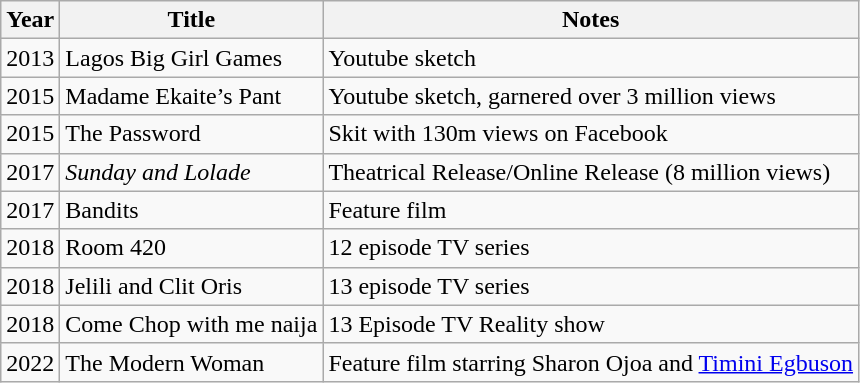<table class="wikitable">
<tr>
<th>Year</th>
<th>Title</th>
<th>Notes</th>
</tr>
<tr>
<td>2013</td>
<td>Lagos Big Girl Games</td>
<td>Youtube sketch</td>
</tr>
<tr>
<td>2015</td>
<td>Madame Ekaite’s Pant</td>
<td>Youtube sketch, garnered over 3 million views</td>
</tr>
<tr>
<td>2015</td>
<td>The Password</td>
<td>Skit with 130m views on Facebook</td>
</tr>
<tr>
<td>2017</td>
<td><em>Sunday and Lolade</em></td>
<td>Theatrical Release/Online Release (8 million views)</td>
</tr>
<tr>
<td>2017</td>
<td>Bandits</td>
<td>Feature film</td>
</tr>
<tr>
<td>2018</td>
<td>Room 420</td>
<td>12 episode TV series</td>
</tr>
<tr>
<td>2018</td>
<td>Jelili and Clit Oris</td>
<td>13 episode TV series</td>
</tr>
<tr>
<td>2018</td>
<td>Come Chop with me naija</td>
<td>13 Episode TV Reality show</td>
</tr>
<tr>
<td>2022</td>
<td>The Modern Woman</td>
<td>Feature film starring Sharon Ojoa and <a href='#'>Timini Egbuson</a></td>
</tr>
</table>
